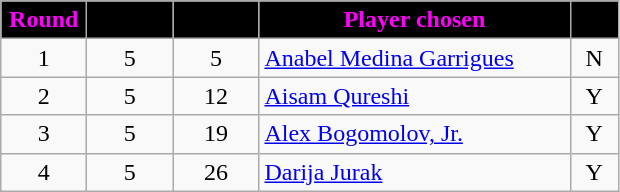<table class="wikitable" style="text-align:left">
<tr>
<th style="background:black; color:magenta" width="50px">Round</th>
<th style="background:black; color:magenta" width="50px"></th>
<th style="background:black; color:magenta" width="50px"></th>
<th style="background:black; color:magenta" width="200px">Player chosen</th>
<th style="background:black; color:magenta" width="25px"></th>
</tr>
<tr>
<td style="text-align:center">1</td>
<td style="text-align:center">5</td>
<td style="text-align:center">5</td>
<td><a href='#'>Anabel Medina Garrigues</a></td>
<td style="text-align:center">N</td>
</tr>
<tr>
<td style="text-align:center">2</td>
<td style="text-align:center">5</td>
<td style="text-align:center">12</td>
<td><a href='#'>Aisam Qureshi</a></td>
<td style="text-align:center">Y</td>
</tr>
<tr>
<td style="text-align:center">3</td>
<td style="text-align:center">5</td>
<td style="text-align:center">19</td>
<td><a href='#'>Alex Bogomolov, Jr.</a></td>
<td style="text-align:center">Y</td>
</tr>
<tr>
<td style="text-align:center">4</td>
<td style="text-align:center">5</td>
<td style="text-align:center">26</td>
<td><a href='#'>Darija Jurak</a></td>
<td style="text-align:center">Y</td>
</tr>
</table>
